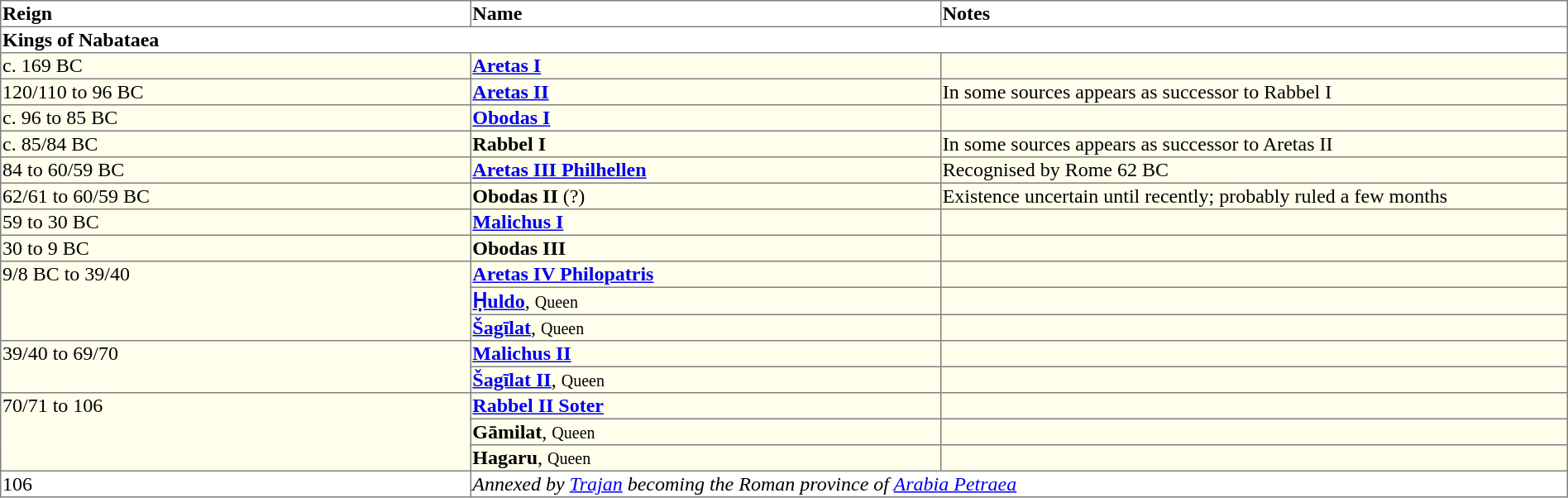<table border=1 style="border-collapse: collapse">
<tr align=left>
<th width="15%">Reign</th>
<th width="15%">Name</th>
<th ! width="20%">Notes</th>
</tr>
<tr valign=top>
<td colspan="3"><strong>Kings of Nabataea</strong></td>
</tr>
<tr valign=top bgcolor="#ffffec">
<td>c. 169 BC</td>
<td><strong><a href='#'>Aretas I</a></strong></td>
<td></td>
</tr>
<tr valign=top bgcolor="#ffffec">
<td>120/110 to 96 BC</td>
<td><strong><a href='#'>Aretas II</a></strong></td>
<td>In some sources appears as successor to Rabbel I</td>
</tr>
<tr valign=top bgcolor="#ffffec">
<td>c. 96 to 85 BC</td>
<td><strong><a href='#'>Obodas I</a></strong></td>
<td></td>
</tr>
<tr valign=top bgcolor="#ffffec">
<td>c. 85/84 BC</td>
<td><strong>Rabbel I</strong></td>
<td>In some sources appears as successor to Aretas II</td>
</tr>
<tr valign=top bgcolor="#ffffec">
<td>84 to 60/59 BC</td>
<td><strong><a href='#'>Aretas III Philhellen</a></strong></td>
<td>Recognised by Rome 62 BC</td>
</tr>
<tr valign=top bgcolor="#ffffec">
<td>62/61 to 60/59 BC</td>
<td><strong>Obodas II</strong> (?)</td>
<td>Existence uncertain until recently; probably ruled a few months</td>
</tr>
<tr valign=top bgcolor="#ffffec">
<td>59 to 30 BC</td>
<td><strong><a href='#'>Malichus I</a></strong></td>
<td></td>
</tr>
<tr valign=top bgcolor="#ffffec">
<td>30 to 9 BC</td>
<td><strong>Obodas III</strong></td>
<td></td>
</tr>
<tr valign=top bgcolor="#ffffec">
<td rowspan="3">9/8 BC to 39/40</td>
<td><strong><a href='#'>Aretas IV Philopatris</a></strong></td>
<td></td>
</tr>
<tr valign=top bgcolor="#ffffec">
<td><strong><a href='#'>Ḥuldo</a></strong>, <small>Queen</small></td>
<td></td>
</tr>
<tr valign=top bgcolor="#ffffec">
<td><strong><a href='#'>Šagīlat</a></strong>, <small>Queen</small></td>
<td></td>
</tr>
<tr valign=top bgcolor="#ffffec">
<td rowspan="2">39/40 to 69/70</td>
<td><strong><a href='#'>Malichus II</a></strong></td>
<td></td>
</tr>
<tr valign=top bgcolor="#ffffec">
<td><strong><a href='#'>Šagīlat II</a></strong>, <small>Queen</small></td>
<td></td>
</tr>
<tr valign=top bgcolor="#ffffec">
<td rowspan="3">70/71 to 106</td>
<td><strong><a href='#'>Rabbel II Soter</a></strong></td>
<td></td>
</tr>
<tr valign=top bgcolor="#ffffec">
<td><strong>Gāmilat</strong>, <small>Queen</small></td>
<td></td>
</tr>
<tr valign=top bgcolor="#ffffec">
<td><strong>Hagaru</strong>, <small>Queen</small></td>
<td></td>
</tr>
<tr valign=top>
<td>106</td>
<td colspan="2"><em>Annexed by <a href='#'>Trajan</a> becoming the Roman province of <a href='#'>Arabia Petraea</a></em></td>
</tr>
</table>
